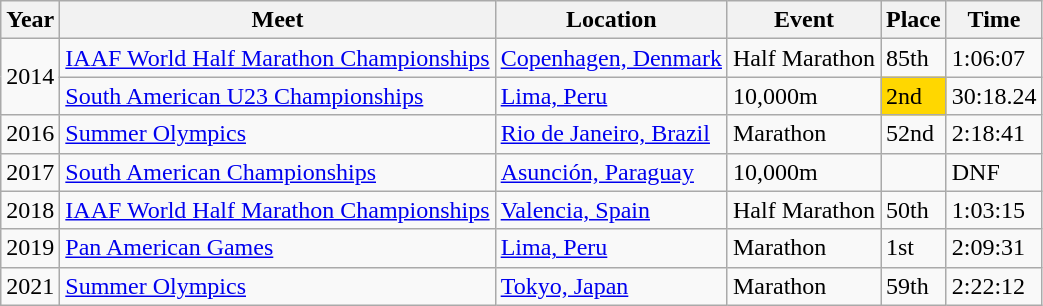<table class="wikitable">
<tr>
<th>Year</th>
<th>Meet</th>
<th>Location</th>
<th>Event</th>
<th>Place</th>
<th>Time</th>
</tr>
<tr>
<td rowspan="2">2014</td>
<td><a href='#'>IAAF World Half Marathon Championships</a></td>
<td><a href='#'>Copenhagen, Denmark</a></td>
<td>Half Marathon</td>
<td>85th</td>
<td>1:06:07</td>
</tr>
<tr>
<td><a href='#'>South American U23 Championships</a></td>
<td><a href='#'>Lima, Peru</a></td>
<td>10,000m</td>
<td bgcolor="gold">2nd</td>
<td>30:18.24</td>
</tr>
<tr>
<td>2016</td>
<td><a href='#'>Summer Olympics</a></td>
<td><a href='#'>Rio de Janeiro, Brazil</a></td>
<td>Marathon</td>
<td>52nd</td>
<td>2:18:41</td>
</tr>
<tr>
<td>2017</td>
<td><a href='#'>South American Championships</a></td>
<td><a href='#'>Asunción, Paraguay</a></td>
<td>10,000m</td>
<td></td>
<td>DNF</td>
</tr>
<tr>
<td>2018</td>
<td><a href='#'>IAAF World Half Marathon Championships</a></td>
<td><a href='#'>Valencia, Spain</a></td>
<td>Half Marathon</td>
<td>50th</td>
<td>1:03:15</td>
</tr>
<tr>
<td>2019</td>
<td><a href='#'>Pan American Games</a></td>
<td><a href='#'>Lima, Peru</a></td>
<td>Marathon</td>
<td>1st</td>
<td>2:09:31</td>
</tr>
<tr>
<td>2021</td>
<td><a href='#'>Summer Olympics</a></td>
<td><a href='#'>Tokyo, Japan</a></td>
<td>Marathon</td>
<td>59th</td>
<td>2:22:12</td>
</tr>
</table>
